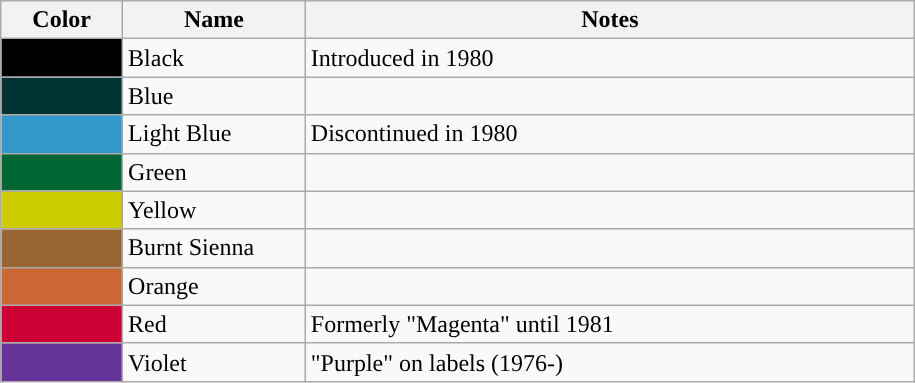<table class="wikitable sortable">
<tr>
<th width=10%>Color</th>
<th width=15%>Name</th>
<th width=50%>Notes</th>
</tr>
<tr>
<td style="background: #000000"></td>
<td>Black</td>
<td>Introduced in 1980</td>
</tr>
<tr>
<td style="background: #003333"></td>
<td>Blue</td>
<td></td>
</tr>
<tr>
<td style="background: #3399CC"></td>
<td>Light Blue</td>
<td>Discontinued in 1980</td>
</tr>
<tr>
<td style="background: #006633"></td>
<td>Green</td>
<td></td>
</tr>
<tr>
<td style="background: #CCCC00 "></td>
<td>Yellow</td>
<td></td>
</tr>
<tr>
<td style="background: #996633"></td>
<td>Burnt Sienna</td>
<td></td>
</tr>
<tr>
<td style="background: #CC6633"></td>
<td>Orange</td>
<td></td>
</tr>
<tr>
<td style="background: #CC0033"></td>
<td>Red</td>
<td>Formerly "Magenta" until 1981</td>
</tr>
<tr>
<td style="background: #663399"></td>
<td>Violet</td>
<td>"Purple" on labels (1976-)</td>
</tr>
</table>
